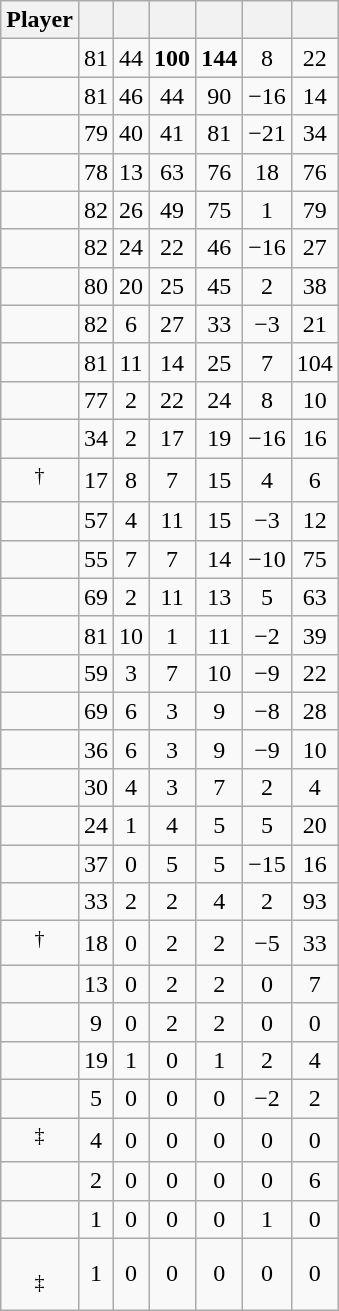<table class="wikitable sortable" style="text-align:center;">
<tr>
<th>Player</th>
<th></th>
<th></th>
<th></th>
<th></th>
<th data-sort-type="number"></th>
<th></th>
</tr>
<tr>
<td></td>
<td>81</td>
<td>44</td>
<td><strong>100</strong></td>
<td><strong>144</strong></td>
<td>8</td>
<td>22</td>
</tr>
<tr>
<td></td>
<td>81</td>
<td>46</td>
<td>44</td>
<td>90</td>
<td>−16</td>
<td>14</td>
</tr>
<tr>
<td></td>
<td>79</td>
<td>40</td>
<td>41</td>
<td>81</td>
<td>−21</td>
<td>34</td>
</tr>
<tr>
<td></td>
<td>78</td>
<td>13</td>
<td>63</td>
<td>76</td>
<td>18</td>
<td>76</td>
</tr>
<tr>
<td></td>
<td>82</td>
<td>26</td>
<td>49</td>
<td>75</td>
<td>1</td>
<td>79</td>
</tr>
<tr>
<td></td>
<td>82</td>
<td>24</td>
<td>22</td>
<td>46</td>
<td>−16</td>
<td>27</td>
</tr>
<tr>
<td></td>
<td>80</td>
<td>20</td>
<td>25</td>
<td>45</td>
<td>2</td>
<td>38</td>
</tr>
<tr>
<td></td>
<td>82</td>
<td>6</td>
<td>27</td>
<td>33</td>
<td>−3</td>
<td>21</td>
</tr>
<tr>
<td></td>
<td>81</td>
<td>11</td>
<td>14</td>
<td>25</td>
<td>7</td>
<td>104</td>
</tr>
<tr>
<td></td>
<td>77</td>
<td>2</td>
<td>22</td>
<td>24</td>
<td>8</td>
<td>10</td>
</tr>
<tr>
<td></td>
<td>34</td>
<td>2</td>
<td>17</td>
<td>19</td>
<td>−16</td>
<td>16</td>
</tr>
<tr>
<td><sup>†</sup></td>
<td>17</td>
<td>8</td>
<td>7</td>
<td>15</td>
<td>4</td>
<td>6</td>
</tr>
<tr>
<td></td>
<td>57</td>
<td>4</td>
<td>11</td>
<td>15</td>
<td>−3</td>
<td>12</td>
</tr>
<tr>
<td></td>
<td>55</td>
<td>7</td>
<td>7</td>
<td>14</td>
<td>−10</td>
<td>75</td>
</tr>
<tr>
<td></td>
<td>69</td>
<td>2</td>
<td>11</td>
<td>13</td>
<td>5</td>
<td>63</td>
</tr>
<tr>
<td></td>
<td>81</td>
<td>10</td>
<td>1</td>
<td>11</td>
<td>−2</td>
<td>39</td>
</tr>
<tr>
<td></td>
<td>59</td>
<td>3</td>
<td>7</td>
<td>10</td>
<td>−9</td>
<td>22</td>
</tr>
<tr>
<td></td>
<td>69</td>
<td>6</td>
<td>3</td>
<td>9</td>
<td>−8</td>
<td>28</td>
</tr>
<tr>
<td></td>
<td>36</td>
<td>6</td>
<td>3</td>
<td>9</td>
<td>−9</td>
<td>10</td>
</tr>
<tr>
<td></td>
<td>30</td>
<td>4</td>
<td>3</td>
<td>7</td>
<td>2</td>
<td>4</td>
</tr>
<tr>
<td></td>
<td>24</td>
<td>1</td>
<td>4</td>
<td>5</td>
<td>5</td>
<td>20</td>
</tr>
<tr>
<td></td>
<td>37</td>
<td>0</td>
<td>5</td>
<td>5</td>
<td>−15</td>
<td>16</td>
</tr>
<tr>
<td></td>
<td>33</td>
<td>2</td>
<td>2</td>
<td>4</td>
<td>2</td>
<td>93</td>
</tr>
<tr>
<td><sup>†</sup></td>
<td>18</td>
<td>0</td>
<td>2</td>
<td>2</td>
<td>−5</td>
<td>33</td>
</tr>
<tr>
<td></td>
<td>13</td>
<td>0</td>
<td>2</td>
<td>2</td>
<td>0</td>
<td>7</td>
</tr>
<tr>
<td></td>
<td>9</td>
<td>0</td>
<td>2</td>
<td>2</td>
<td>0</td>
<td>0</td>
</tr>
<tr>
<td></td>
<td>19</td>
<td>1</td>
<td>0</td>
<td>1</td>
<td>2</td>
<td>4</td>
</tr>
<tr>
<td></td>
<td>5</td>
<td>0</td>
<td>0</td>
<td>0</td>
<td>−2</td>
<td>2</td>
</tr>
<tr>
<td><sup>‡</sup></td>
<td>4</td>
<td>0</td>
<td>0</td>
<td>0</td>
<td>0</td>
<td>0</td>
</tr>
<tr>
<td></td>
<td>2</td>
<td>0</td>
<td>0</td>
<td>0</td>
<td>0</td>
<td>6</td>
</tr>
<tr>
<td></td>
<td>1</td>
<td>0</td>
<td>0</td>
<td>0</td>
<td>1</td>
<td>0</td>
</tr>
<tr>
<td><br><sup>‡</sup></td>
<td>1</td>
<td>0</td>
<td>0</td>
<td>0</td>
<td>0</td>
<td>0</td>
</tr>
</table>
